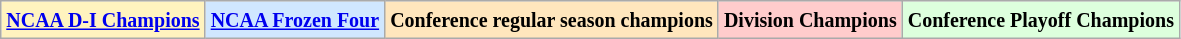<table class="wikitable">
<tr>
<td bgcolor="#FFF3BF"><small><strong><a href='#'>NCAA D-I Champions</a> </strong></small></td>
<td bgcolor="#D0E7FF"><small><strong><a href='#'>NCAA Frozen Four</a></strong></small></td>
<td bgcolor="#FFE6BD"><small><strong>Conference regular season champions</strong></small></td>
<td bgcolor="#FFCCCC"><small><strong>Division Champions</strong></small></td>
<td bgcolor="#ddffdd"><small><strong>Conference Playoff Champions</strong></small></td>
</tr>
</table>
